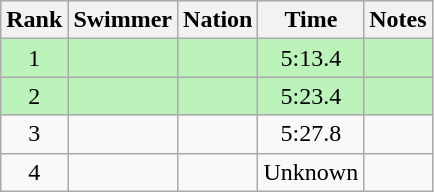<table class="wikitable sortable" style="text-align:center">
<tr>
<th>Rank</th>
<th>Swimmer</th>
<th>Nation</th>
<th>Time</th>
<th>Notes</th>
</tr>
<tr style="background:#bbf3bb;">
<td>1</td>
<td align=left></td>
<td align=left></td>
<td>5:13.4</td>
<td></td>
</tr>
<tr style="background:#bbf3bb;">
<td>2</td>
<td align=left></td>
<td align=left></td>
<td>5:23.4</td>
<td></td>
</tr>
<tr>
<td>3</td>
<td align=left></td>
<td align=left></td>
<td>5:27.8</td>
<td></td>
</tr>
<tr>
<td>4</td>
<td align=left></td>
<td align=left></td>
<td>Unknown</td>
<td></td>
</tr>
</table>
